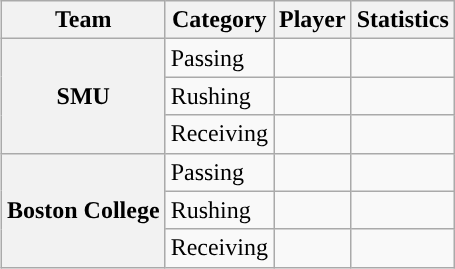<table class="wikitable" style="float:right">
<tr>
<th>Team</th>
<th>Category</th>
<th>Player</th>
<th>Statistics</th>
</tr>
<tr>
<th rowspan=3>SMU</th>
<td>Passing</td>
<td></td>
<td></td>
</tr>
<tr>
<td>Rushing</td>
<td></td>
<td></td>
</tr>
<tr>
<td>Receiving</td>
<td></td>
<td></td>
</tr>
<tr>
<th rowspan=3>Boston College</th>
<td>Passing</td>
<td></td>
<td></td>
</tr>
<tr>
<td>Rushing</td>
<td></td>
<td></td>
</tr>
<tr>
<td>Receiving</td>
<td></td>
<td></td>
</tr>
</table>
